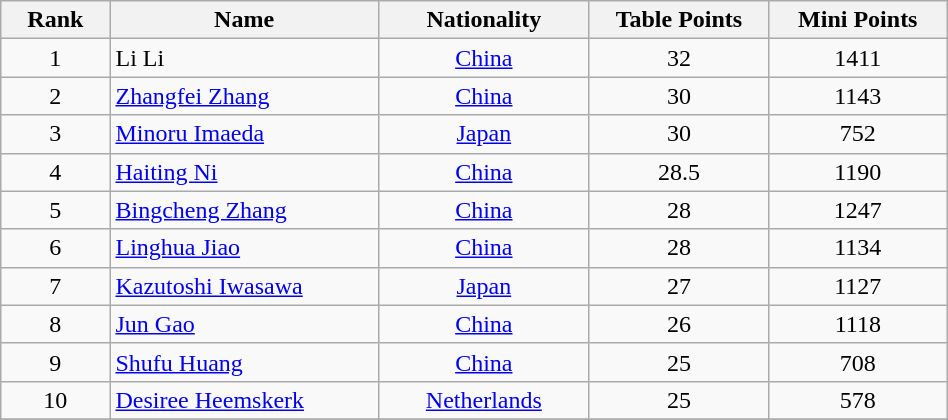<table class="wikitable" width=50%>
<tr>
<th width=5%>Rank</th>
<th width=15%>Name</th>
<th width=10%>Nationality</th>
<th width=10%>Table Points</th>
<th width=10%>Mini Points</th>
</tr>
<tr align=center>
<td>1</td>
<td align=left>Li Li</td>
<td align=center><a href='#'>China</a></td>
<td align=center>32</td>
<td align=center>1411</td>
</tr>
<tr align=center>
<td>2</td>
<td align=left><a href='#'>Zhangfei Zhang</a></td>
<td align=center><a href='#'>China</a></td>
<td align=center>30</td>
<td align=center>1143</td>
</tr>
<tr align=center>
<td>3</td>
<td align=left><a href='#'>Minoru Imaeda</a></td>
<td align=center><a href='#'>Japan</a></td>
<td align=center>30</td>
<td align=center>752</td>
</tr>
<tr align=center>
<td>4</td>
<td align=left><a href='#'>Haiting Ni</a></td>
<td align=center><a href='#'>China</a></td>
<td align=center>28.5</td>
<td align=center>1190</td>
</tr>
<tr align=center>
<td>5</td>
<td align=left><a href='#'>Bingcheng Zhang</a></td>
<td align=center><a href='#'>China</a></td>
<td align=center>28</td>
<td align=center>1247</td>
</tr>
<tr align=center>
<td>6</td>
<td align=left><a href='#'>Linghua Jiao</a></td>
<td align=center><a href='#'>China</a></td>
<td align=center>28</td>
<td align=center>1134</td>
</tr>
<tr align=center>
<td>7</td>
<td align=left><a href='#'>Kazutoshi Iwasawa</a></td>
<td align=center><a href='#'>Japan</a></td>
<td align=center>27</td>
<td align=center>1127</td>
</tr>
<tr align=center>
<td>8</td>
<td align=left><a href='#'>Jun Gao</a></td>
<td align=center><a href='#'>China</a></td>
<td align=center>26</td>
<td align=center>1118</td>
</tr>
<tr align=center>
<td>9</td>
<td align=left><a href='#'>Shufu Huang</a></td>
<td align=center><a href='#'>China</a></td>
<td align=center>25</td>
<td align=center>708</td>
</tr>
<tr align=center>
<td>10</td>
<td align=left><a href='#'>Desiree Heemskerk</a></td>
<td align=center><a href='#'>Netherlands</a></td>
<td align=center>25</td>
<td align=center>578</td>
</tr>
<tr align=center>
</tr>
</table>
